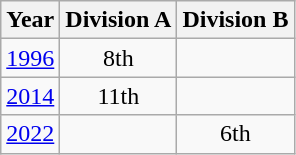<table class="wikitable" style="text-align:center">
<tr>
<th>Year</th>
<th>Division A</th>
<th>Division B</th>
</tr>
<tr>
<td><a href='#'>1996</a></td>
<td>8th</td>
<td></td>
</tr>
<tr>
<td><a href='#'>2014</a></td>
<td>11th</td>
<td></td>
</tr>
<tr>
<td><a href='#'>2022</a></td>
<td></td>
<td>6th</td>
</tr>
</table>
